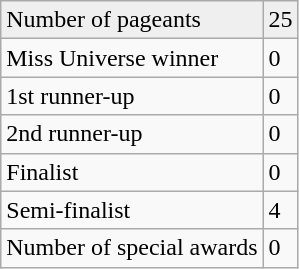<table class="sortable wikitable">
<tr bgcolor="#efefef">
<td>Number of pageants</td>
<td>25</td>
</tr>
<tr>
<td>Miss Universe winner</td>
<td>0</td>
</tr>
<tr>
<td>1st runner-up</td>
<td>0</td>
</tr>
<tr>
<td>2nd runner-up</td>
<td>0</td>
</tr>
<tr>
<td>Finalist</td>
<td>0</td>
</tr>
<tr>
<td>Semi-finalist</td>
<td>4</td>
</tr>
<tr>
<td>Number of special awards</td>
<td>0</td>
</tr>
</table>
